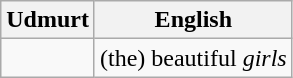<table class="wikitable">
<tr>
<th>Udmurt</th>
<th>English</th>
</tr>
<tr>
<td></td>
<td>(the) beautiful <em>girls</em></td>
</tr>
</table>
